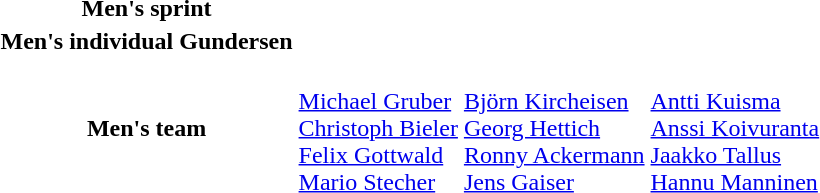<table>
<tr>
<th scope="row">Men's sprint<br></th>
<td></td>
<td></td>
<td></td>
</tr>
<tr>
<th scope="row">Men's individual Gundersen<br></th>
<td></td>
<td></td>
<td></td>
</tr>
<tr>
<th scope="row">Men's team<br></th>
<td><br><a href='#'>Michael Gruber</a><br><a href='#'>Christoph Bieler</a><br><a href='#'>Felix Gottwald</a><br><a href='#'>Mario Stecher</a></td>
<td><br><a href='#'>Björn Kircheisen</a><br><a href='#'>Georg Hettich</a><br><a href='#'>Ronny Ackermann</a><br><a href='#'>Jens Gaiser</a></td>
<td><br><a href='#'>Antti Kuisma</a><br><a href='#'>Anssi Koivuranta</a><br><a href='#'>Jaakko Tallus</a><br><a href='#'>Hannu Manninen</a></td>
</tr>
</table>
